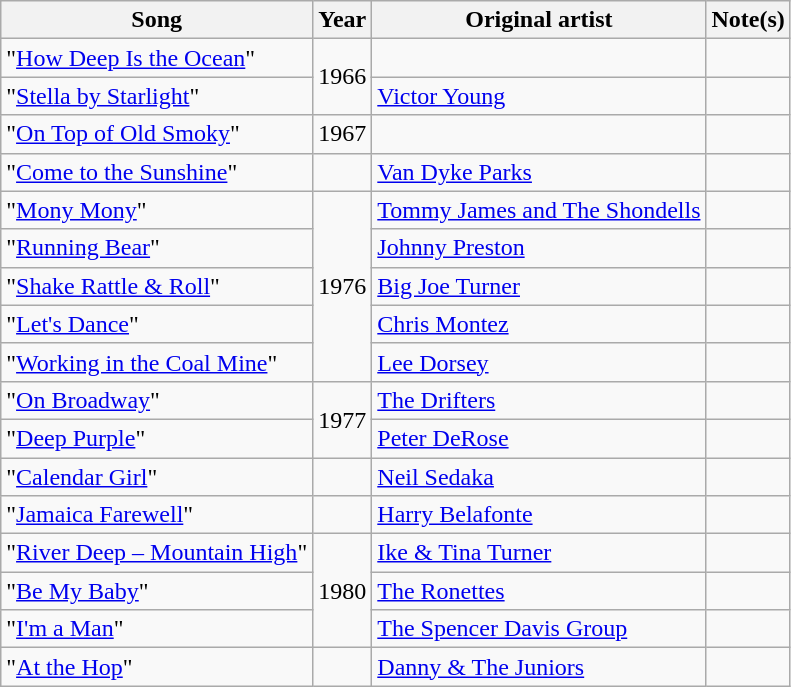<table class="wikitable sortable" border="1">
<tr>
<th>Song</th>
<th>Year</th>
<th>Original artist</th>
<th>Note(s)</th>
</tr>
<tr>
<td>"<a href='#'>How Deep Is the Ocean</a>"</td>
<td rowspan="2" style="text-align:center;">1966</td>
<td></td>
<td></td>
</tr>
<tr>
<td>"<a href='#'>Stella by Starlight</a>"</td>
<td><a href='#'>Victor Young</a></td>
<td></td>
</tr>
<tr>
<td>"<a href='#'>On Top of Old Smoky</a>"</td>
<td rowspan="1" style="text-align:center;">1967</td>
<td></td>
<td></td>
</tr>
<tr>
<td>"<a href='#'>Come to the Sunshine</a>"</td>
<td></td>
<td><a href='#'>Van Dyke Parks</a></td>
<td></td>
</tr>
<tr>
<td>"<a href='#'>Mony Mony</a>"</td>
<td rowspan="5" style="text-align:center;">1976</td>
<td><a href='#'>Tommy James and The Shondells</a></td>
<td></td>
</tr>
<tr>
<td>"<a href='#'>Running Bear</a>"</td>
<td><a href='#'>Johnny Preston</a></td>
<td></td>
</tr>
<tr>
<td>"<a href='#'>Shake Rattle & Roll</a>"</td>
<td><a href='#'>Big Joe Turner</a></td>
<td></td>
</tr>
<tr>
<td>"<a href='#'>Let's Dance</a>"</td>
<td><a href='#'>Chris Montez</a></td>
<td></td>
</tr>
<tr>
<td>"<a href='#'>Working in the Coal Mine</a>"</td>
<td><a href='#'>Lee Dorsey</a></td>
<td></td>
</tr>
<tr>
<td>"<a href='#'>On Broadway</a>"</td>
<td rowspan="2" style="text-align:center;">1977</td>
<td data-sort-value = "Drifters"><a href='#'>The Drifters</a></td>
<td></td>
</tr>
<tr>
<td>"<a href='#'>Deep Purple</a>"</td>
<td><a href='#'>Peter DeRose</a></td>
<td></td>
</tr>
<tr>
<td>"<a href='#'>Calendar Girl</a>"</td>
<td></td>
<td><a href='#'>Neil Sedaka</a></td>
<td></td>
</tr>
<tr>
<td>"<a href='#'>Jamaica Farewell</a>"</td>
<td></td>
<td><a href='#'>Harry Belafonte</a></td>
<td></td>
</tr>
<tr>
<td>"<a href='#'>River Deep – Mountain High</a>"</td>
<td rowspan="3" style="text-align:center;">1980</td>
<td><a href='#'>Ike & Tina Turner</a></td>
<td></td>
</tr>
<tr>
<td>"<a href='#'>Be My Baby</a>"</td>
<td data-sort-value = "Ronettes"><a href='#'>The Ronettes</a></td>
<td></td>
</tr>
<tr>
<td>"<a href='#'>I'm a Man</a>"</td>
<td data-sort-value = "Spencer Davis Group"><a href='#'>The Spencer Davis Group</a></td>
<td></td>
</tr>
<tr>
<td>"<a href='#'>At the Hop</a>"</td>
<td></td>
<td><a href='#'>Danny & The Juniors</a></td>
<td></td>
</tr>
</table>
